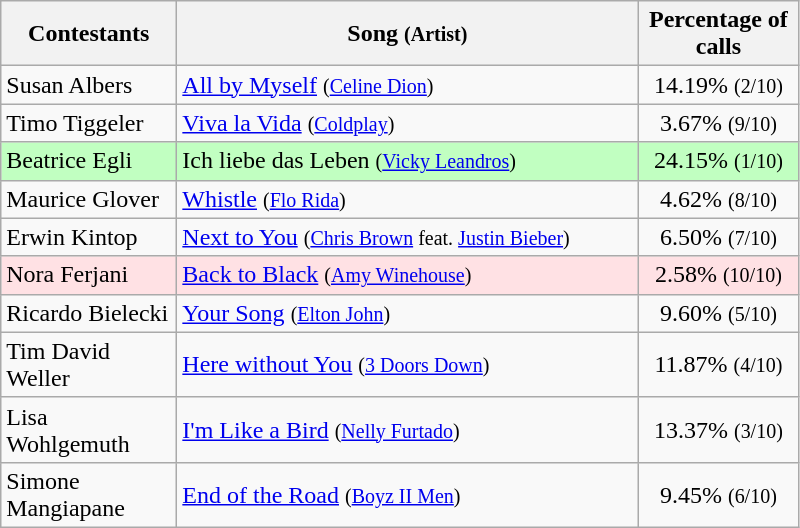<table class="wikitable">
<tr>
<th style="width:110px;">Contestants</th>
<th style="width:300px;">Song <small>(Artist)</small></th>
<th style="width:100px;">Percentage of calls</th>
</tr>
<tr>
<td align="left">Susan Albers</td>
<td align="left"><a href='#'>All by Myself</a> <small>(<a href='#'>Celine Dion</a>)</small></td>
<td style="text-align:center;">14.19% <small>(2/10)</small></td>
</tr>
<tr>
<td align="left">Timo Tiggeler</td>
<td align="left"><a href='#'>Viva la Vida</a> <small>(<a href='#'>Coldplay</a>)</small></td>
<td style="text-align:center;">3.67% <small>(9/10)</small></td>
</tr>
<tr style="background:#c1ffc1;">
<td align="left">Beatrice Egli</td>
<td align="left">Ich liebe das Leben <small>(<a href='#'>Vicky Leandros</a>)</small></td>
<td style="text-align:center;">24.15% <small>(1/10)</small></td>
</tr>
<tr>
<td align="left">Maurice Glover</td>
<td align="left"><a href='#'>Whistle</a> <small>(<a href='#'>Flo Rida</a>)</small></td>
<td style="text-align:center;">4.62% <small>(8/10)</small></td>
</tr>
<tr>
<td align="left">Erwin Kintop</td>
<td align="left"><a href='#'>Next to You</a> <small>(<a href='#'>Chris Brown</a> feat. <a href='#'>Justin Bieber</a>)</small></td>
<td style="text-align:center;">6.50% <small>(7/10)</small></td>
</tr>
<tr bgcolor="#FFE1E4">
<td align="left">Nora Ferjani</td>
<td align="left"><a href='#'>Back to Black</a> <small>(<a href='#'>Amy Winehouse</a>)</small></td>
<td style="text-align:center;">2.58% <small>(10/10)</small></td>
</tr>
<tr>
<td align="left">Ricardo Bielecki</td>
<td align="left"><a href='#'>Your Song</a> <small>(<a href='#'>Elton John</a>)</small></td>
<td style="text-align:center;">9.60% <small>(5/10)</small></td>
</tr>
<tr>
<td align="left">Tim David Weller</td>
<td align="left"><a href='#'>Here without You</a> <small>(<a href='#'>3 Doors Down</a>)</small></td>
<td style="text-align:center;">11.87% <small>(4/10)</small></td>
</tr>
<tr>
<td align="left">Lisa Wohlgemuth</td>
<td align="left"><a href='#'>I'm Like a Bird</a> <small>(<a href='#'>Nelly Furtado</a>)</small></td>
<td style="text-align:center;">13.37% <small>(3/10)</small></td>
</tr>
<tr>
<td align="left">Simone Mangiapane</td>
<td align="left"><a href='#'>End of the Road</a> <small>(<a href='#'>Boyz II Men</a>)</small></td>
<td style="text-align:center;">9.45% <small>(6/10)</small></td>
</tr>
</table>
